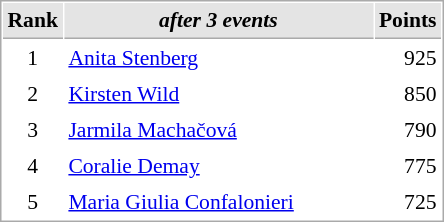<table cellspacing="1" cellpadding="3" style="border:1px solid #aaa; font-size:90%;">
<tr style="background:#e4e4e4;">
<th style="border-bottom:1px solid #aaa; width:10px;">Rank</th>
<th style="border-bottom:1px solid #aaa; width:200px; white-space:nowrap;"><em>after 3 events</em> </th>
<th style="border-bottom:1px solid #aaa; width:20px;">Points</th>
</tr>
<tr>
<td style="text-align:center;">1</td>
<td> <a href='#'>Anita Stenberg</a></td>
<td align="right">925</td>
</tr>
<tr>
<td style="text-align:center;">2</td>
<td> <a href='#'>Kirsten Wild</a></td>
<td align="right">850</td>
</tr>
<tr>
<td style="text-align:center;">3</td>
<td> <a href='#'>Jarmila Machačová</a></td>
<td align="right">790</td>
</tr>
<tr>
<td style="text-align:center;">4</td>
<td> <a href='#'>Coralie Demay</a></td>
<td align="right">775</td>
</tr>
<tr>
<td style="text-align:center;">5</td>
<td> <a href='#'>Maria Giulia Confalonieri</a></td>
<td align="right">725</td>
</tr>
</table>
